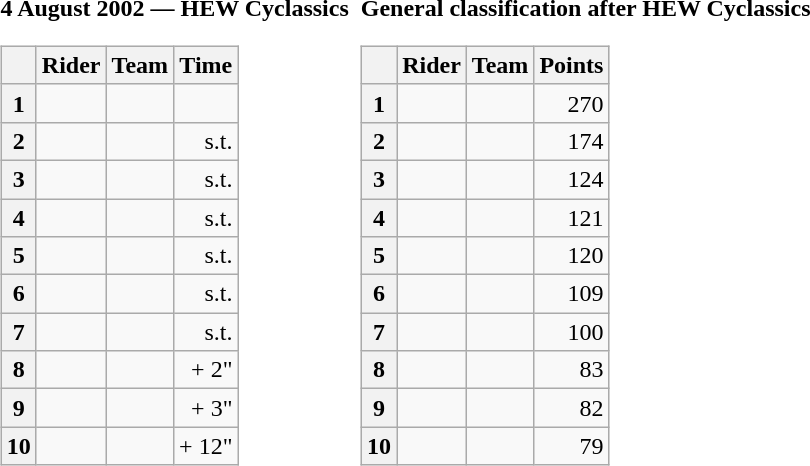<table>
<tr>
<td><strong>4 August 2002 — HEW Cyclassics </strong><br><table class="wikitable">
<tr>
<th></th>
<th>Rider</th>
<th>Team</th>
<th>Time</th>
</tr>
<tr>
<th>1</th>
<td> </td>
<td></td>
<td align="right"></td>
</tr>
<tr>
<th>2</th>
<td></td>
<td></td>
<td align="right">s.t.</td>
</tr>
<tr>
<th>3</th>
<td></td>
<td></td>
<td align="right">s.t.</td>
</tr>
<tr>
<th>4</th>
<td></td>
<td></td>
<td align="right">s.t.</td>
</tr>
<tr>
<th>5</th>
<td></td>
<td></td>
<td align="right">s.t.</td>
</tr>
<tr>
<th>6</th>
<td></td>
<td></td>
<td align="right">s.t.</td>
</tr>
<tr>
<th>7</th>
<td></td>
<td></td>
<td align="right">s.t.</td>
</tr>
<tr>
<th>8</th>
<td></td>
<td></td>
<td align="right">+ 2"</td>
</tr>
<tr>
<th>9</th>
<td></td>
<td></td>
<td align="right">+ 3"</td>
</tr>
<tr>
<th>10</th>
<td></td>
<td></td>
<td align="right">+ 12"</td>
</tr>
</table>
</td>
<td></td>
<td><strong>General classification after HEW Cyclassics</strong><br><table class="wikitable">
<tr>
<th></th>
<th>Rider</th>
<th>Team</th>
<th>Points</th>
</tr>
<tr>
<th>1</th>
<td> </td>
<td></td>
<td align="right">270</td>
</tr>
<tr>
<th>2</th>
<td></td>
<td></td>
<td align="right">174</td>
</tr>
<tr>
<th>3</th>
<td></td>
<td></td>
<td align="right">124</td>
</tr>
<tr>
<th>4</th>
<td></td>
<td></td>
<td align="right">121</td>
</tr>
<tr>
<th>5</th>
<td></td>
<td></td>
<td align="right">120</td>
</tr>
<tr>
<th>6</th>
<td></td>
<td></td>
<td align="right">109</td>
</tr>
<tr>
<th>7</th>
<td></td>
<td></td>
<td align="right">100</td>
</tr>
<tr>
<th>8</th>
<td></td>
<td></td>
<td align="right">83</td>
</tr>
<tr>
<th>9</th>
<td></td>
<td></td>
<td align="right">82</td>
</tr>
<tr>
<th>10</th>
<td></td>
<td></td>
<td align="right">79</td>
</tr>
</table>
</td>
</tr>
</table>
